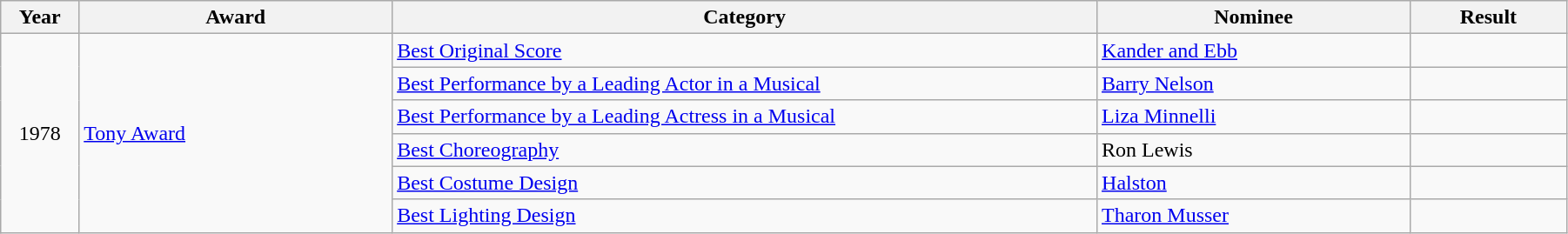<table class="wikitable" width="95%">
<tr>
<th width="5%">Year</th>
<th width="20%">Award</th>
<th width="45%">Category</th>
<th width="20%">Nominee</th>
<th width="10%">Result</th>
</tr>
<tr>
<td rowspan="6" align="center">1978</td>
<td rowspan="6"><a href='#'>Tony Award</a></td>
<td><a href='#'>Best Original Score</a></td>
<td><a href='#'>Kander and Ebb</a></td>
<td></td>
</tr>
<tr>
<td><a href='#'>Best Performance by a Leading Actor in a Musical</a></td>
<td><a href='#'>Barry Nelson</a></td>
<td></td>
</tr>
<tr>
<td><a href='#'>Best Performance by a Leading Actress in a Musical</a></td>
<td><a href='#'>Liza Minnelli</a></td>
<td></td>
</tr>
<tr>
<td><a href='#'>Best Choreography</a></td>
<td>Ron Lewis</td>
<td></td>
</tr>
<tr>
<td><a href='#'>Best Costume Design</a></td>
<td><a href='#'>Halston</a></td>
<td></td>
</tr>
<tr>
<td><a href='#'>Best Lighting Design</a></td>
<td><a href='#'>Tharon Musser</a></td>
<td></td>
</tr>
</table>
